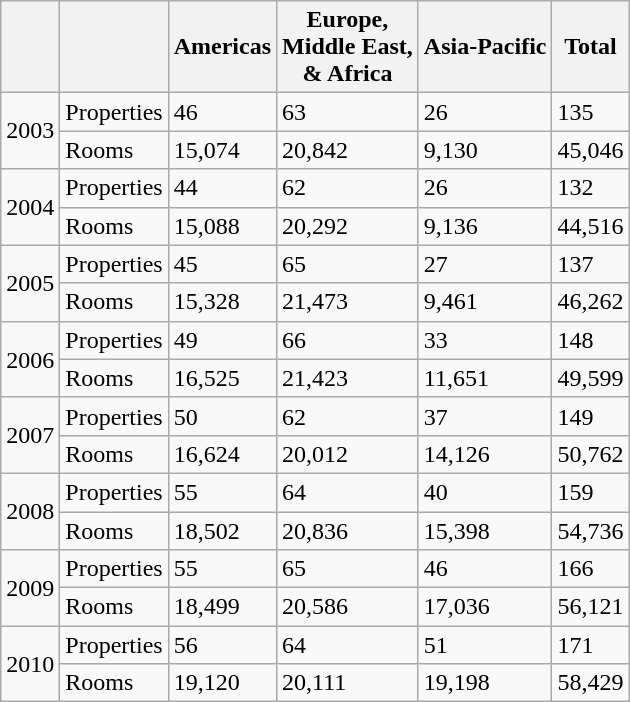<table class="wikitable mw-collapsible mw-collapsed">
<tr>
<th class="unsortable"></th>
<th></th>
<th>Americas</th>
<th>Europe,<br>Middle East,<br>& Africa</th>
<th>Asia-Pacific</th>
<th>Total</th>
</tr>
<tr>
<td rowspan=2>2003</td>
<td>Properties</td>
<td>46</td>
<td>63</td>
<td>26</td>
<td>135</td>
</tr>
<tr>
<td>Rooms</td>
<td>15,074</td>
<td>20,842</td>
<td>9,130</td>
<td>45,046</td>
</tr>
<tr>
<td rowspan=2>2004</td>
<td>Properties</td>
<td>44</td>
<td>62</td>
<td>26</td>
<td>132</td>
</tr>
<tr>
<td>Rooms</td>
<td>15,088</td>
<td>20,292</td>
<td>9,136</td>
<td>44,516</td>
</tr>
<tr>
<td rowspan=2>2005</td>
<td>Properties</td>
<td>45</td>
<td>65</td>
<td>27</td>
<td>137</td>
</tr>
<tr>
<td>Rooms</td>
<td>15,328</td>
<td>21,473</td>
<td>9,461</td>
<td>46,262</td>
</tr>
<tr>
<td rowspan=2>2006</td>
<td>Properties</td>
<td>49</td>
<td>66</td>
<td>33</td>
<td>148</td>
</tr>
<tr>
<td>Rooms</td>
<td>16,525</td>
<td>21,423</td>
<td>11,651</td>
<td>49,599</td>
</tr>
<tr>
<td rowspan=2>2007</td>
<td>Properties</td>
<td>50</td>
<td>62</td>
<td>37</td>
<td>149</td>
</tr>
<tr>
<td>Rooms</td>
<td>16,624</td>
<td>20,012</td>
<td>14,126</td>
<td>50,762</td>
</tr>
<tr>
<td rowspan=2>2008</td>
<td>Properties</td>
<td>55</td>
<td>64</td>
<td>40</td>
<td>159</td>
</tr>
<tr>
<td>Rooms</td>
<td>18,502</td>
<td>20,836</td>
<td>15,398</td>
<td>54,736</td>
</tr>
<tr>
<td rowspan=2>2009</td>
<td>Properties</td>
<td>55</td>
<td>65</td>
<td>46</td>
<td>166</td>
</tr>
<tr>
<td>Rooms</td>
<td>18,499</td>
<td>20,586</td>
<td>17,036</td>
<td>56,121</td>
</tr>
<tr>
<td rowspan=2>2010</td>
<td>Properties</td>
<td>56</td>
<td>64</td>
<td>51</td>
<td>171</td>
</tr>
<tr>
<td>Rooms</td>
<td>19,120</td>
<td>20,111</td>
<td>19,198</td>
<td>58,429</td>
</tr>
</table>
